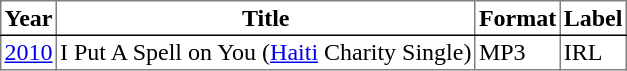<table border=1 cellpadding=2 style="border-collapse:collapse;">
<tr style="border-bottom:1px solid black;">
<th>Year</th>
<th>Title</th>
<th>Format</th>
<th>Label</th>
</tr>
<tr>
<td><a href='#'>2010</a></td>
<td>I Put A Spell on You (<a href='#'>Haiti</a> Charity Single)</td>
<td>MP3</td>
<td>IRL</td>
</tr>
</table>
